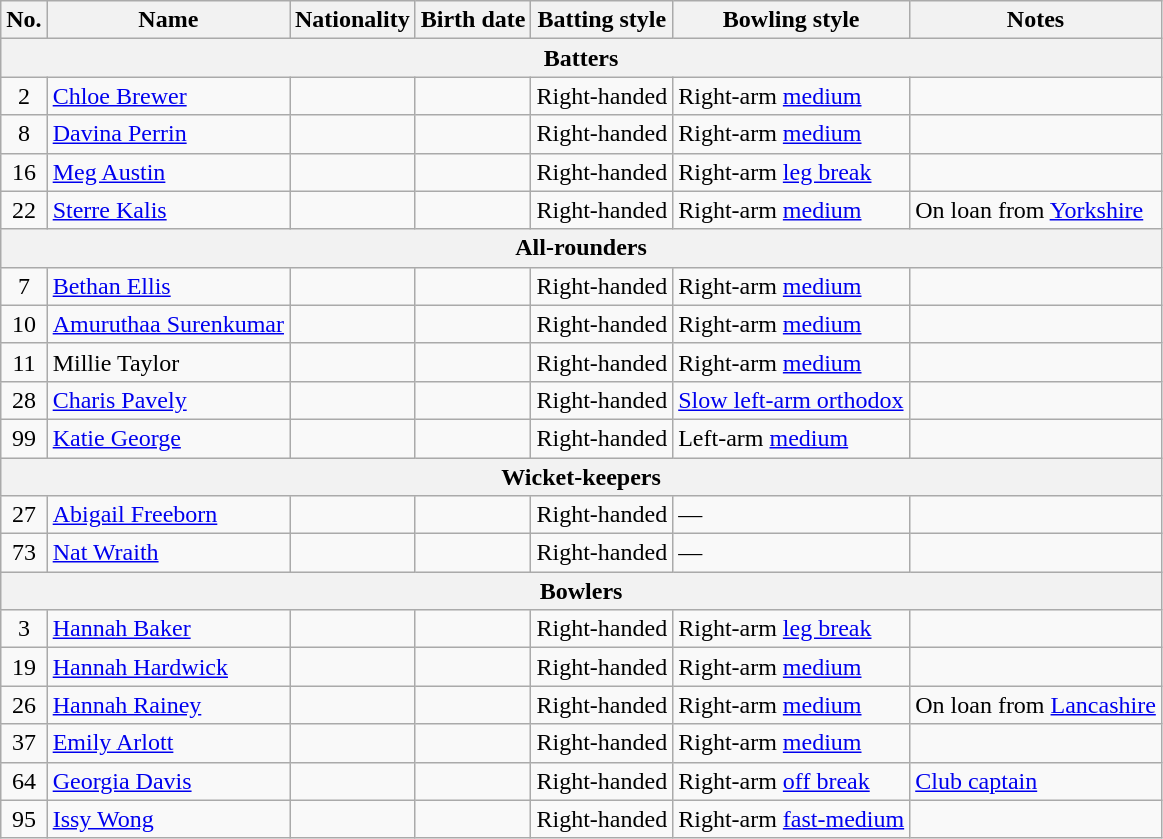<table class="wikitable">
<tr>
<th>No.</th>
<th>Name</th>
<th>Nationality</th>
<th>Birth date</th>
<th>Batting style</th>
<th>Bowling style</th>
<th>Notes</th>
</tr>
<tr>
<th colspan="7">Batters</th>
</tr>
<tr>
<td style="text-align:center">2</td>
<td><a href='#'>Chloe Brewer</a></td>
<td></td>
<td></td>
<td>Right-handed</td>
<td>Right-arm <a href='#'>medium</a></td>
<td></td>
</tr>
<tr>
<td style="text-align:center">8</td>
<td><a href='#'>Davina Perrin</a></td>
<td></td>
<td></td>
<td>Right-handed</td>
<td>Right-arm <a href='#'>medium</a></td>
<td></td>
</tr>
<tr>
<td style="text-align:center">16</td>
<td><a href='#'>Meg Austin</a></td>
<td></td>
<td></td>
<td>Right-handed</td>
<td>Right-arm <a href='#'>leg break</a></td>
<td></td>
</tr>
<tr>
<td style="text-align:center">22</td>
<td><a href='#'>Sterre Kalis</a> </td>
<td></td>
<td></td>
<td>Right-handed</td>
<td>Right-arm <a href='#'>medium</a></td>
<td>On loan from <a href='#'>Yorkshire</a></td>
</tr>
<tr>
<th colspan="7">All-rounders</th>
</tr>
<tr>
<td style="text-align:center">7</td>
<td><a href='#'>Bethan Ellis</a></td>
<td></td>
<td></td>
<td>Right-handed</td>
<td>Right-arm <a href='#'>medium</a></td>
<td></td>
</tr>
<tr>
<td style="text-align:center">10</td>
<td><a href='#'>Amuruthaa Surenkumar</a></td>
<td></td>
<td></td>
<td>Right-handed</td>
<td>Right-arm <a href='#'>medium</a></td>
<td></td>
</tr>
<tr>
<td style="text-align:center">11</td>
<td>Millie Taylor</td>
<td></td>
<td></td>
<td>Right-handed</td>
<td>Right-arm <a href='#'>medium</a></td>
<td></td>
</tr>
<tr>
<td style="text-align:center">28</td>
<td><a href='#'>Charis Pavely</a> </td>
<td></td>
<td></td>
<td>Right-handed</td>
<td><a href='#'>Slow left-arm orthodox</a></td>
<td></td>
</tr>
<tr>
<td style="text-align:center">99</td>
<td><a href='#'>Katie George</a> </td>
<td></td>
<td></td>
<td>Right-handed</td>
<td>Left-arm <a href='#'>medium</a></td>
<td></td>
</tr>
<tr>
<th colspan="7">Wicket-keepers</th>
</tr>
<tr>
<td style="text-align:center">27</td>
<td><a href='#'>Abigail Freeborn</a></td>
<td></td>
<td></td>
<td>Right-handed</td>
<td>—</td>
<td></td>
</tr>
<tr>
<td style="text-align:center">73</td>
<td><a href='#'>Nat Wraith</a></td>
<td></td>
<td></td>
<td>Right-handed</td>
<td>—</td>
<td></td>
</tr>
<tr>
<th colspan="7">Bowlers</th>
</tr>
<tr>
<td style="text-align:center">3</td>
<td><a href='#'>Hannah Baker</a> </td>
<td></td>
<td></td>
<td>Right-handed</td>
<td>Right-arm <a href='#'>leg break</a></td>
<td></td>
</tr>
<tr>
<td style="text-align:center">19</td>
<td><a href='#'>Hannah Hardwick</a></td>
<td></td>
<td></td>
<td>Right-handed</td>
<td>Right-arm <a href='#'>medium</a></td>
<td></td>
</tr>
<tr>
<td style="text-align:center">26</td>
<td><a href='#'>Hannah Rainey</a> </td>
<td></td>
<td></td>
<td>Right-handed</td>
<td>Right-arm <a href='#'>medium</a></td>
<td>On loan from <a href='#'>Lancashire</a></td>
</tr>
<tr>
<td style="text-align:center">37</td>
<td><a href='#'>Emily Arlott</a> </td>
<td></td>
<td></td>
<td>Right-handed</td>
<td>Right-arm <a href='#'>medium</a></td>
<td></td>
</tr>
<tr>
<td style="text-align:center">64</td>
<td><a href='#'>Georgia Davis</a> </td>
<td></td>
<td></td>
<td>Right-handed</td>
<td>Right-arm <a href='#'>off break</a></td>
<td><a href='#'>Club captain</a></td>
</tr>
<tr>
<td style="text-align:center">95</td>
<td><a href='#'>Issy Wong</a> </td>
<td></td>
<td></td>
<td>Right-handed</td>
<td>Right-arm <a href='#'>fast-medium</a></td>
<td></td>
</tr>
</table>
